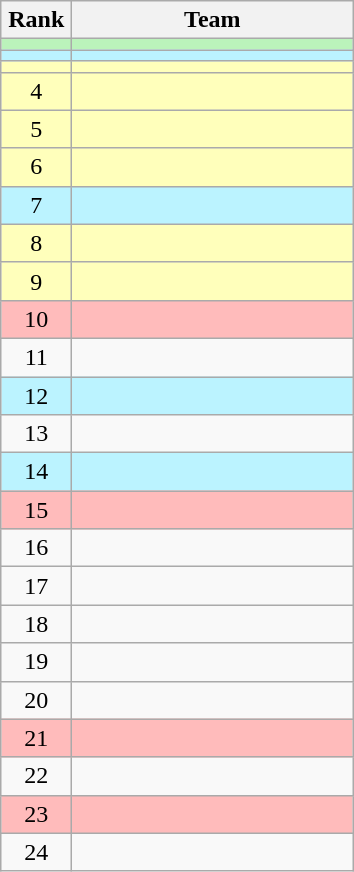<table class="wikitable">
<tr>
<th width=40>Rank</th>
<th width=180>Team</th>
</tr>
<tr bgcolor=#BBF3BB>
<td align=center></td>
<td></td>
</tr>
<tr bgcolor=#BBF3FF>
<td align=center></td>
<td></td>
</tr>
<tr bgcolor=#FFFFBB>
<td align=center></td>
<td></td>
</tr>
<tr bgcolor=#FFFFBB>
<td align=center>4</td>
<td></td>
</tr>
<tr bgcolor=#FFFFBB>
<td align=center>5</td>
<td></td>
</tr>
<tr bgcolor=#FFFFBB>
<td align=center>6</td>
<td></td>
</tr>
<tr bgcolor=#BBF3FF>
<td align=center>7</td>
<td></td>
</tr>
<tr bgcolor=#FFFFBB>
<td align=center>8</td>
<td></td>
</tr>
<tr bgcolor=#FFFFBB>
<td align=center>9</td>
<td></td>
</tr>
<tr bgcolor=#FFBBBB>
<td align=center>10</td>
<td></td>
</tr>
<tr>
<td align=center>11</td>
<td></td>
</tr>
<tr bgcolor=#BBF3FF>
<td align=center>12</td>
<td></td>
</tr>
<tr>
<td align=center>13</td>
<td></td>
</tr>
<tr bgcolor=#BBF3FF>
<td align=center>14</td>
<td></td>
</tr>
<tr bgcolor=#FFBBBB>
<td align=center>15</td>
<td></td>
</tr>
<tr>
<td align=center>16</td>
<td></td>
</tr>
<tr>
<td align=center>17</td>
<td></td>
</tr>
<tr>
<td align=center>18</td>
<td></td>
</tr>
<tr>
<td align=center>19</td>
<td></td>
</tr>
<tr>
<td align=center>20</td>
<td></td>
</tr>
<tr bgcolor=#FFBBBB>
<td align=center>21</td>
<td></td>
</tr>
<tr>
<td align=center>22</td>
<td></td>
</tr>
<tr bgcolor=#FFBBBB>
<td align=center>23</td>
<td></td>
</tr>
<tr>
<td align=center>24</td>
<td></td>
</tr>
</table>
